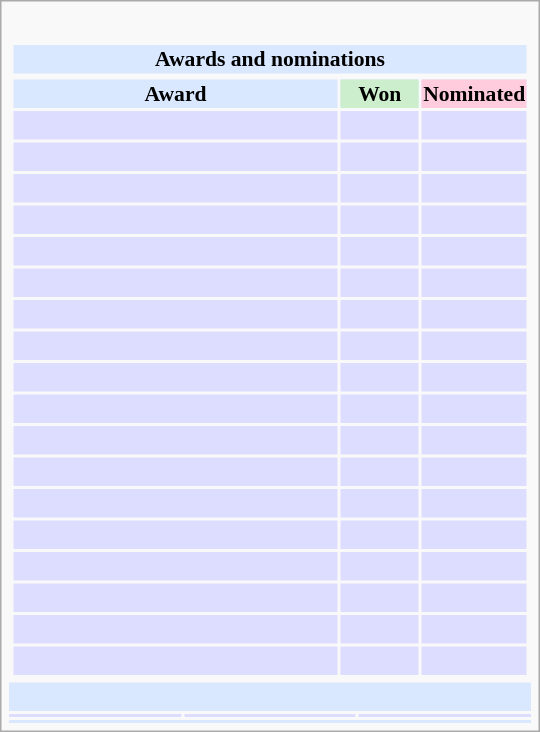<table class="infobox" style="width: 25em; text-align: left; font-size: 90%; vertical-align: middle;">
<tr>
<td colspan="3" style="text-align:center;"></td>
</tr>
<tr>
<td colspan=3><br><table class="collapsible collapsed" width=100%>
<tr>
<th colspan=3 style="background-color: #D9E8FF; text-align: center;">Awards and nominations</th>
</tr>
<tr>
</tr>
<tr style="background:#d9e8ff; text-align:center;">
<td align="center"><strong>Award</strong></td>
<td style="background:#cec; text-size:0.9em; width:50px;" align="center"><strong>Won</strong></td>
<td style="background:#fcd; text-size:0.9em; width:50px;" align="center"><strong>Nominated</strong></td>
</tr>
<tr style="background:#ddf;">
<td style="text-align:center;"><br></td>
<td></td>
<td></td>
</tr>
<tr style="background:#ddf;">
<td style="text-align:center;"><br></td>
<td></td>
<td></td>
</tr>
<tr style="background:#ddf;">
<td style="text-align:center;"><br></td>
<td></td>
<td></td>
</tr>
<tr style="background:#ddf;">
<td style="text-align:center;"><br></td>
<td></td>
<td></td>
</tr>
<tr style="background:#ddf;">
<td style="text-align:center;"><br></td>
<td></td>
<td></td>
</tr>
<tr style="background:#ddf;">
<td style="text-align:center;"><br></td>
<td></td>
<td></td>
</tr>
<tr style="background:#ddf;">
<td style="text-align:center;"><br></td>
<td></td>
<td></td>
</tr>
<tr style="background:#ddf;">
<td style="text-align:center;"><br></td>
<td></td>
<td></td>
</tr>
<tr style="background:#ddf;">
<td style="text-align:center;"><br></td>
<td></td>
<td></td>
</tr>
<tr style="background:#ddf;">
<td style="text-align:center;"><br></td>
<td></td>
<td></td>
</tr>
<tr style="background:#ddf;">
<td style="text-align:center;"><br></td>
<td></td>
<td></td>
</tr>
<tr style="background:#ddf;">
<td style="text-align:center;"><br></td>
<td></td>
<td></td>
</tr>
<tr style="background:#ddf;">
<td style="text-align:center;"><br></td>
<td></td>
<td></td>
</tr>
<tr style="background:#ddf;">
<td style="text-align:center;"><br></td>
<td></td>
<td></td>
</tr>
<tr style="background:#ddf;">
<td style="text-align:center;"><br></td>
<td></td>
<td></td>
</tr>
<tr style="background:#ddf;">
<td style="text-align:center;"><br></td>
<td></td>
<td></td>
</tr>
<tr style="background:#ddf;">
<td style="text-align:center;"><br></td>
<td></td>
<td></td>
</tr>
<tr style="background:#ddf;">
<td style="text-align:center;"><br></td>
<td></td>
<td></td>
</tr>
</table>
</td>
</tr>
<tr style="background:#d9e8ff;">
<td style="text-align:center;" colspan="3"><br></td>
</tr>
<tr style="background:#ddf;">
<td></td>
<td></td>
<td></td>
</tr>
<tr style="background:#d9e8ff;">
<td colspan="3" style="font-size: smaller; text-align:center;"></td>
</tr>
</table>
